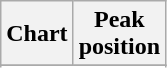<table class="wikitable sortable plainrowheaders" style="text-align:center;">
<tr>
<th scope="col">Chart</th>
<th scope="col">Peak<br>position</th>
</tr>
<tr>
</tr>
<tr>
</tr>
</table>
